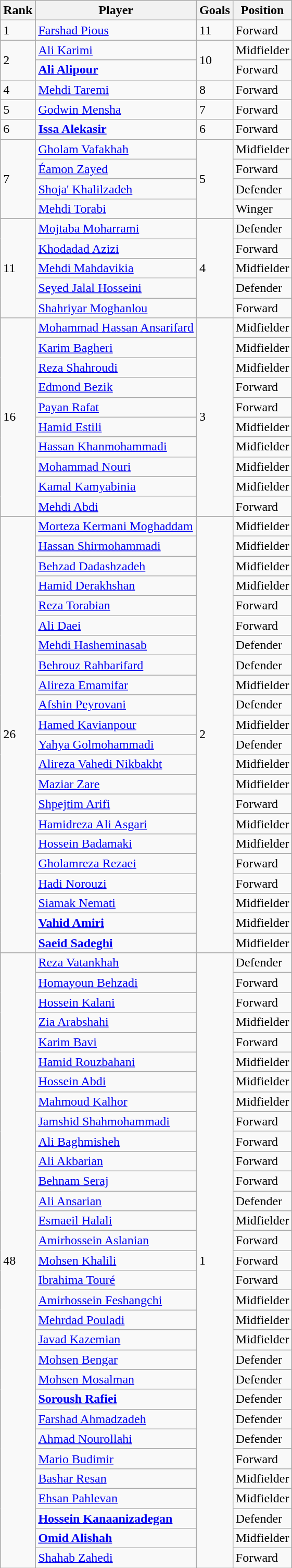<table class="wikitable">
<tr>
<th>Rank</th>
<th>Player</th>
<th>Goals</th>
<th>Position</th>
</tr>
<tr>
<td>1</td>
<td> <a href='#'>Farshad Pious</a></td>
<td>11</td>
<td>Forward</td>
</tr>
<tr>
<td rowspan="2">2</td>
<td> <a href='#'>Ali Karimi</a></td>
<td rowspan="2">10</td>
<td>Midfielder</td>
</tr>
<tr>
<td> <strong><a href='#'>Ali Alipour</a></strong></td>
<td>Forward</td>
</tr>
<tr>
<td>4</td>
<td> <a href='#'>Mehdi Taremi</a></td>
<td>8</td>
<td>Forward</td>
</tr>
<tr>
<td>5</td>
<td> <a href='#'>Godwin Mensha</a></td>
<td>7</td>
<td>Forward</td>
</tr>
<tr>
<td>6</td>
<td> <strong><a href='#'>Issa Alekasir</a></strong></td>
<td>6</td>
<td>Forward</td>
</tr>
<tr Mojtaba Moharrami>
<td rowspan="4">7</td>
<td> <a href='#'>Gholam Vafakhah</a></td>
<td rowspan="4">5</td>
<td>Midfielder</td>
</tr>
<tr>
<td> <a href='#'>Éamon Zayed</a></td>
<td>Forward</td>
</tr>
<tr>
<td> <a href='#'>Shoja' Khalilzadeh</a></td>
<td>Defender</td>
</tr>
<tr>
<td> <a href='#'>Mehdi Torabi</a></td>
<td>Winger</td>
</tr>
<tr>
<td rowspan="5">11</td>
<td> <a href='#'>Mojtaba Moharrami</a></td>
<td rowspan="5">4</td>
<td>Defender</td>
</tr>
<tr>
<td> <a href='#'>Khodadad Azizi</a></td>
<td>Forward</td>
</tr>
<tr>
<td> <a href='#'>Mehdi Mahdavikia</a></td>
<td>Midfielder</td>
</tr>
<tr>
<td> <a href='#'>Seyed Jalal Hosseini</a></td>
<td>Defender</td>
</tr>
<tr>
<td> <a href='#'>Shahriyar Moghanlou</a></td>
<td>Forward</td>
</tr>
<tr>
<td rowspan="10">16</td>
<td> <a href='#'>Mohammad Hassan Ansarifard</a></td>
<td rowspan="10">3</td>
<td>Midfielder</td>
</tr>
<tr>
<td> <a href='#'>Karim Bagheri</a></td>
<td>Midfielder</td>
</tr>
<tr>
<td> <a href='#'>Reza Shahroudi</a></td>
<td>Midfielder</td>
</tr>
<tr>
<td> <a href='#'>Edmond Bezik</a></td>
<td>Forward</td>
</tr>
<tr>
<td> <a href='#'>Payan Rafat</a></td>
<td>Forward</td>
</tr>
<tr>
<td> <a href='#'>Hamid Estili</a></td>
<td>Midfielder</td>
</tr>
<tr>
<td> <a href='#'>Hassan Khanmohammadi</a></td>
<td>Midfielder</td>
</tr>
<tr>
<td> <a href='#'>Mohammad Nouri</a></td>
<td>Midfielder</td>
</tr>
<tr>
<td> <a href='#'>Kamal Kamyabinia</a></td>
<td>Midfielder</td>
</tr>
<tr>
<td> <a href='#'>Mehdi Abdi</a></td>
<td>Forward</td>
</tr>
<tr>
<td rowspan="22">26</td>
<td> <a href='#'>Morteza Kermani Moghaddam</a></td>
<td rowspan="22">2</td>
<td>Midfielder</td>
</tr>
<tr>
<td> <a href='#'>Hassan Shirmohammadi</a></td>
<td>Midfielder</td>
</tr>
<tr>
<td> <a href='#'>Behzad Dadashzadeh</a></td>
<td>Midfielder</td>
</tr>
<tr>
<td> <a href='#'>Hamid Derakhshan</a></td>
<td>Midfielder</td>
</tr>
<tr>
<td> <a href='#'>Reza Torabian</a></td>
<td>Forward</td>
</tr>
<tr>
<td> <a href='#'>Ali Daei</a></td>
<td>Forward</td>
</tr>
<tr>
<td> <a href='#'>Mehdi Hasheminasab</a></td>
<td>Defender</td>
</tr>
<tr>
<td> <a href='#'>Behrouz Rahbarifard</a></td>
<td>Defender</td>
</tr>
<tr>
<td> <a href='#'>Alireza Emamifar</a></td>
<td>Midfielder</td>
</tr>
<tr>
<td> <a href='#'>Afshin Peyrovani</a></td>
<td>Defender</td>
</tr>
<tr>
<td> <a href='#'>Hamed Kavianpour</a></td>
<td>Midfielder</td>
</tr>
<tr>
<td> <a href='#'>Yahya Golmohammadi</a></td>
<td>Defender</td>
</tr>
<tr>
<td> <a href='#'>Alireza Vahedi Nikbakht</a></td>
<td>Midfielder</td>
</tr>
<tr>
<td> <a href='#'>Maziar Zare</a></td>
<td>Midfielder</td>
</tr>
<tr>
<td> <a href='#'>Shpejtim Arifi</a></td>
<td>Forward</td>
</tr>
<tr>
<td> <a href='#'>Hamidreza Ali Asgari</a></td>
<td>Midfielder</td>
</tr>
<tr>
<td> <a href='#'>Hossein Badamaki</a></td>
<td>Midfielder</td>
</tr>
<tr>
<td> <a href='#'>Gholamreza Rezaei</a></td>
<td>Forward</td>
</tr>
<tr>
<td> <a href='#'>Hadi Norouzi</a></td>
<td>Forward</td>
</tr>
<tr>
<td> <a href='#'>Siamak Nemati</a></td>
<td>Midfielder</td>
</tr>
<tr>
<td> <strong><a href='#'>Vahid Amiri</a></strong></td>
<td>Midfielder</td>
</tr>
<tr>
<td> <strong><a href='#'>Saeid Sadeghi</a></strong></td>
<td>Midfielder</td>
</tr>
<tr>
<td rowspan="31">48</td>
<td> <a href='#'>Reza Vatankhah</a></td>
<td rowspan="31">1</td>
<td>Defender</td>
</tr>
<tr>
<td> <a href='#'>Homayoun Behzadi</a></td>
<td>Forward</td>
</tr>
<tr>
<td> <a href='#'>Hossein Kalani</a></td>
<td>Forward</td>
</tr>
<tr>
<td> <a href='#'>Zia Arabshahi</a></td>
<td>Midfielder</td>
</tr>
<tr>
<td> <a href='#'>Karim Bavi</a></td>
<td>Forward</td>
</tr>
<tr>
<td> <a href='#'>Hamid Rouzbahani</a></td>
<td>Midfielder</td>
</tr>
<tr>
<td> <a href='#'>Hossein Abdi</a></td>
<td>Midfielder</td>
</tr>
<tr>
<td> <a href='#'>Mahmoud Kalhor</a></td>
<td>Midfielder</td>
</tr>
<tr>
<td> <a href='#'>Jamshid Shahmohammadi</a></td>
<td>Forward</td>
</tr>
<tr>
<td> <a href='#'>Ali Baghmisheh</a></td>
<td>Forward</td>
</tr>
<tr>
<td> <a href='#'>Ali Akbarian</a></td>
<td>Forward</td>
</tr>
<tr>
<td> <a href='#'>Behnam Seraj</a></td>
<td>Forward</td>
</tr>
<tr>
<td> <a href='#'>Ali Ansarian</a></td>
<td>Defender</td>
</tr>
<tr>
<td> <a href='#'>Esmaeil Halali</a></td>
<td>Midfielder</td>
</tr>
<tr>
<td> <a href='#'>Amirhossein Aslanian</a></td>
<td>Forward</td>
</tr>
<tr>
<td> <a href='#'>Mohsen Khalili</a></td>
<td>Forward</td>
</tr>
<tr>
<td> <a href='#'>Ibrahima Touré</a></td>
<td>Forward</td>
</tr>
<tr>
<td> <a href='#'>Amirhossein Feshangchi</a></td>
<td>Midfielder</td>
</tr>
<tr>
<td> <a href='#'>Mehrdad Pouladi</a></td>
<td>Midfielder</td>
</tr>
<tr>
<td> <a href='#'>Javad Kazemian</a></td>
<td>Midfielder</td>
</tr>
<tr>
<td> <a href='#'>Mohsen Bengar</a></td>
<td>Defender</td>
</tr>
<tr>
<td> <a href='#'>Mohsen Mosalman</a></td>
<td>Defender</td>
</tr>
<tr>
<td> <strong><a href='#'>Soroush Rafiei</a></strong></td>
<td>Defender</td>
</tr>
<tr>
<td> <a href='#'>Farshad Ahmadzadeh</a></td>
<td>Defender</td>
</tr>
<tr>
<td> <a href='#'>Ahmad Nourollahi</a></td>
<td>Defender</td>
</tr>
<tr>
<td> <a href='#'>Mario Budimir</a></td>
<td>Forward</td>
</tr>
<tr>
<td> <a href='#'>Bashar Resan</a></td>
<td>Midfielder</td>
</tr>
<tr>
<td> <a href='#'>Ehsan Pahlevan</a></td>
<td>Midfielder</td>
</tr>
<tr>
<td> <strong><a href='#'>Hossein Kanaanizadegan</a></strong></td>
<td>Defender</td>
</tr>
<tr>
<td> <strong><a href='#'>Omid Alishah</a></strong></td>
<td>Midfielder</td>
</tr>
<tr>
<td> <a href='#'>Shahab Zahedi</a></td>
<td>Forward</td>
</tr>
</table>
